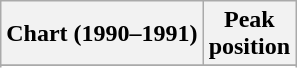<table class="wikitable sortable">
<tr>
<th align="left">Chart (1990–1991)</th>
<th align="center">Peak<br>position</th>
</tr>
<tr>
</tr>
<tr>
</tr>
</table>
